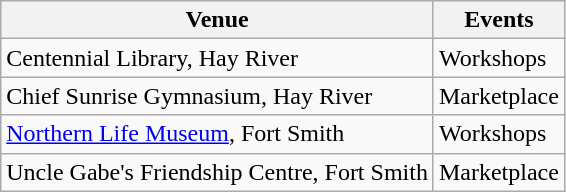<table class="sortable wikitable">
<tr>
<th>Venue</th>
<th>Events</th>
</tr>
<tr>
<td>Centennial Library, Hay River</td>
<td>Workshops</td>
</tr>
<tr>
<td>Chief Sunrise Gymnasium, Hay River</td>
<td>Marketplace</td>
</tr>
<tr>
<td><a href='#'>Northern Life Museum</a>, Fort Smith</td>
<td>Workshops</td>
</tr>
<tr>
<td>Uncle Gabe's Friendship Centre, Fort Smith</td>
<td>Marketplace</td>
</tr>
</table>
